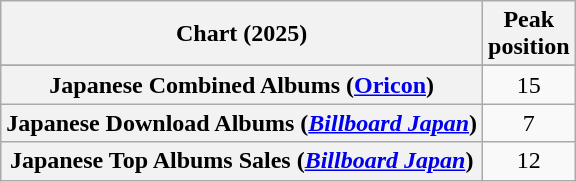<table class="wikitable sortable plainrowheaders" style="text-align:center">
<tr>
<th scope="col">Chart (2025)</th>
<th scope="col">Peak<br>position</th>
</tr>
<tr>
</tr>
<tr>
<th scope="row">Japanese Combined Albums (<a href='#'>Oricon</a>)</th>
<td>15</td>
</tr>
<tr>
<th scope="row">Japanese Download Albums (<em><a href='#'>Billboard Japan</a></em>)</th>
<td>7</td>
</tr>
<tr>
<th scope="row">Japanese Top Albums Sales (<em><a href='#'>Billboard Japan</a></em>)</th>
<td>12</td>
</tr>
</table>
